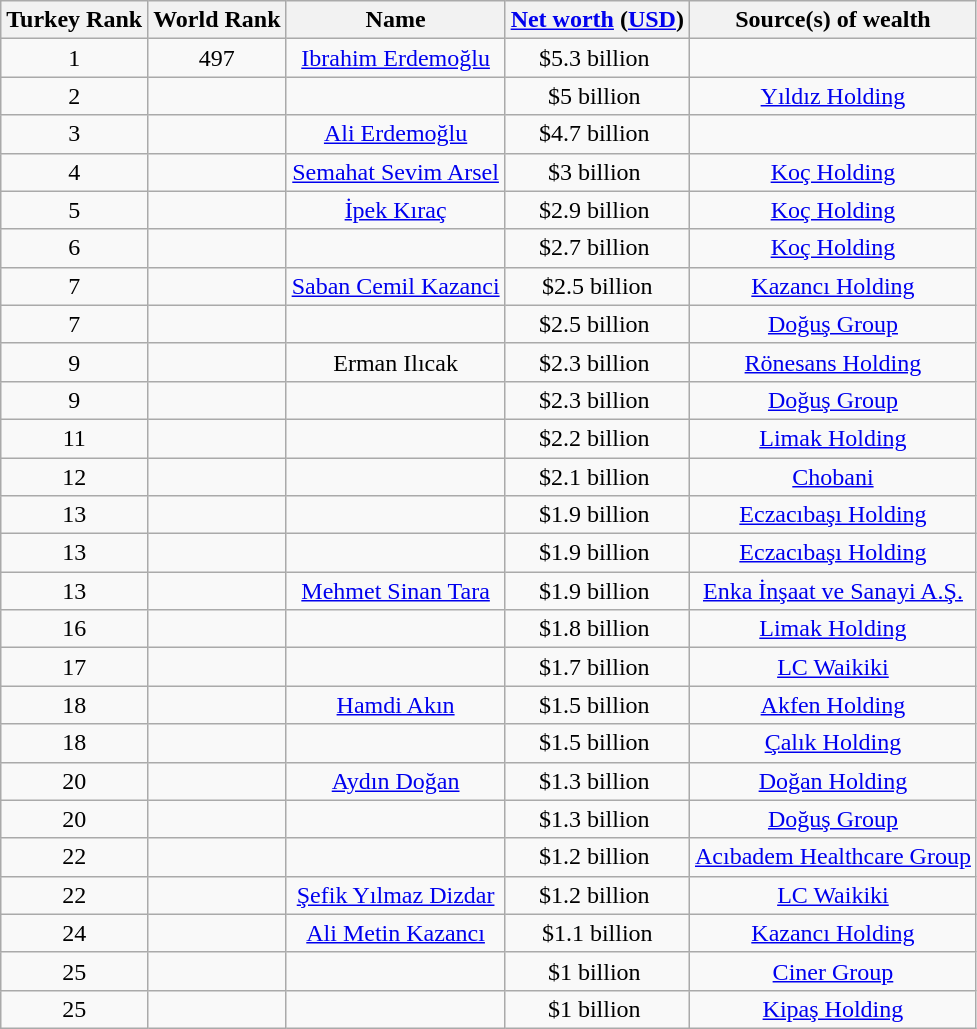<table class="wikitable sortable" style="text-align:center;">
<tr>
<th>Turkey Rank</th>
<th>World Rank</th>
<th>Name</th>
<th><a href='#'>Net worth</a> (<a href='#'>USD</a>)</th>
<th>Source(s) of wealth</th>
</tr>
<tr>
<td>1</td>
<td>497</td>
<td><a href='#'>Ibrahim Erdemoğlu</a></td>
<td>$5.3 billion </td>
<td></td>
</tr>
<tr>
<td>2</td>
<td></td>
<td></td>
<td>$5 billion </td>
<td><a href='#'>Yıldız Holding</a></td>
</tr>
<tr>
<td>3</td>
<td></td>
<td><a href='#'>Ali Erdemoğlu</a></td>
<td>$4.7 billion </td>
<td></td>
</tr>
<tr>
<td>4</td>
<td></td>
<td><a href='#'>Semahat Sevim Arsel</a></td>
<td>$3 billion </td>
<td><a href='#'>Koç Holding</a></td>
</tr>
<tr>
<td>5</td>
<td></td>
<td><a href='#'>İpek Kıraç</a></td>
<td>$2.9 billion </td>
<td><a href='#'>Koç Holding</a></td>
</tr>
<tr>
<td>6</td>
<td></td>
<td></td>
<td>$2.7 billion </td>
<td><a href='#'>Koç Holding</a></td>
</tr>
<tr>
<td>7</td>
<td></td>
<td><a href='#'>Saban Cemil Kazanci</a></td>
<td>$2.5 billion</td>
<td><a href='#'>Kazancı Holding</a></td>
</tr>
<tr>
<td>7</td>
<td></td>
<td></td>
<td>$2.5 billion </td>
<td><a href='#'>Doğuş Group</a></td>
</tr>
<tr>
<td>9</td>
<td></td>
<td>Erman Ilıcak</td>
<td>$2.3 billion </td>
<td><a href='#'>Rönesans Holding</a></td>
</tr>
<tr>
<td>9</td>
<td></td>
<td></td>
<td>$2.3 billion </td>
<td><a href='#'>Doğuş Group</a></td>
</tr>
<tr>
<td>11</td>
<td></td>
<td></td>
<td>$2.2 billion </td>
<td><a href='#'>Limak Holding</a></td>
</tr>
<tr>
<td>12</td>
<td></td>
<td></td>
<td>$2.1 billion </td>
<td><a href='#'>Chobani</a></td>
</tr>
<tr>
<td>13</td>
<td></td>
<td></td>
<td>$1.9 billion </td>
<td><a href='#'>Eczacıbaşı Holding</a></td>
</tr>
<tr>
<td>13</td>
<td></td>
<td></td>
<td>$1.9 billion </td>
<td><a href='#'>Eczacıbaşı Holding</a></td>
</tr>
<tr>
<td>13</td>
<td></td>
<td><a href='#'>Mehmet Sinan Tara</a></td>
<td>$1.9 billion </td>
<td><a href='#'>Enka İnşaat ve Sanayi A.Ş.</a></td>
</tr>
<tr>
<td>16</td>
<td></td>
<td></td>
<td>$1.8 billion </td>
<td><a href='#'>Limak Holding</a></td>
</tr>
<tr>
<td>17</td>
<td></td>
<td></td>
<td>$1.7 billion </td>
<td><a href='#'>LC Waikiki</a></td>
</tr>
<tr>
<td>18</td>
<td></td>
<td><a href='#'>Hamdi Akın</a></td>
<td>$1.5 billion </td>
<td><a href='#'>Akfen Holding</a></td>
</tr>
<tr>
<td>18</td>
<td></td>
<td></td>
<td>$1.5 billion </td>
<td><a href='#'>Çalık Holding</a></td>
</tr>
<tr>
<td>20</td>
<td></td>
<td><a href='#'>Aydın Doğan</a></td>
<td>$1.3 billion </td>
<td><a href='#'>Doğan Holding</a></td>
</tr>
<tr>
<td>20</td>
<td></td>
<td></td>
<td>$1.3 billion </td>
<td><a href='#'>Doğuş Group</a></td>
</tr>
<tr>
<td>22</td>
<td></td>
<td></td>
<td>$1.2 billion </td>
<td><a href='#'>Acıbadem Healthcare Group</a></td>
</tr>
<tr>
<td>22</td>
<td></td>
<td><a href='#'>Şefik Yılmaz Dizdar</a></td>
<td>$1.2 billion </td>
<td><a href='#'>LC Waikiki</a></td>
</tr>
<tr>
<td>24</td>
<td></td>
<td><a href='#'>Ali Metin Kazancı</a></td>
<td>$1.1 billion</td>
<td><a href='#'>Kazancı Holding</a></td>
</tr>
<tr>
<td>25</td>
<td></td>
<td></td>
<td>$1 billion </td>
<td><a href='#'>Ciner Group</a></td>
</tr>
<tr>
<td>25</td>
<td></td>
<td></td>
<td>$1 billion </td>
<td><a href='#'>Kipaş Holding</a></td>
</tr>
</table>
